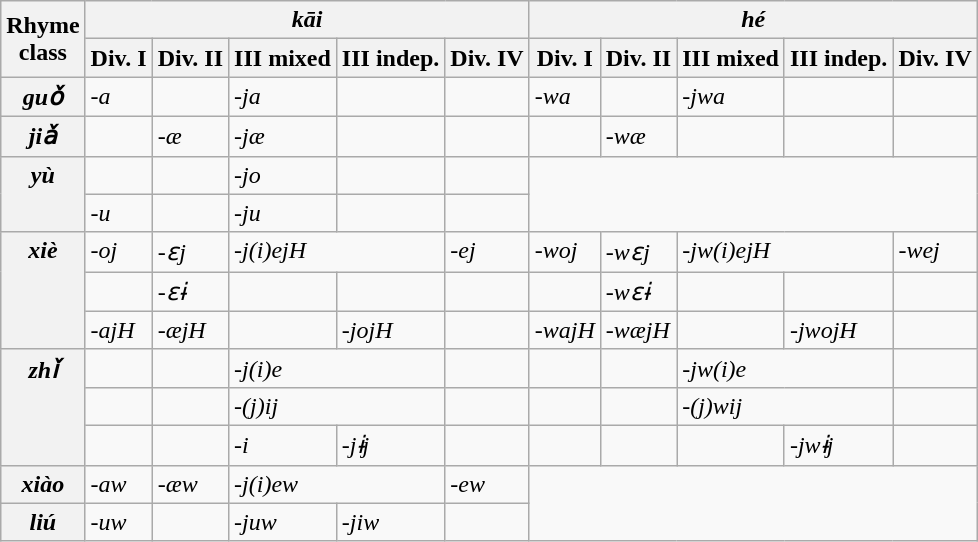<table class="wikitable" style="margin: 1em auto 1em auto;">
<tr>
<th rowspan="2">Rhyme<br>class</th>
<th colspan="5"> <em>kāi</em></th>
<th colspan="5"> <em>hé</em></th>
</tr>
<tr>
<th>Div. I</th>
<th>Div. II</th>
<th>III mixed</th>
<th>III indep.</th>
<th>Div. IV</th>
<th>Div. I</th>
<th>Div. II</th>
<th>III mixed</th>
<th>III indep.</th>
<th>Div. IV</th>
</tr>
<tr>
<th> <em>guǒ</em></th>
<td> <em>-a</em></td>
<td></td>
<td> <em>-ja</em></td>
<td></td>
<td></td>
<td> <em>-wa</em></td>
<td></td>
<td> <em>-jwa</em></td>
<td></td>
<td></td>
</tr>
<tr>
<th> <em>jiǎ</em></th>
<td></td>
<td> <em>-æ</em></td>
<td> <em>-jæ</em></td>
<td></td>
<td></td>
<td></td>
<td> <em>-wæ</em></td>
<td></td>
<td></td>
<td></td>
</tr>
<tr valign="top">
<th rowspan="2"> <em>yù</em></th>
<td></td>
<td></td>
<td> <em>-jo</em></td>
<td></td>
<td></td>
</tr>
<tr>
<td> <em>-u</em></td>
<td></td>
<td> <em>-ju</em></td>
<td></td>
<td></td>
</tr>
<tr valign="top">
<th rowspan="3"> <em>xiè</em></th>
<td> <em>-oj</em></td>
<td> <em>-ɛj</em></td>
<td colspan="2"> <em>-j(i)ejH</em></td>
<td> <em>-ej</em></td>
<td> <em>-woj</em></td>
<td> <em>-wɛj</em></td>
<td colspan="2"> <em>-jw(i)ejH</em></td>
<td> <em>-wej</em></td>
</tr>
<tr>
<td></td>
<td> <em>-ɛɨ</em></td>
<td></td>
<td></td>
<td></td>
<td></td>
<td> <em>-wɛɨ</em></td>
<td></td>
<td></td>
<td></td>
</tr>
<tr>
<td> <em>-ajH</em></td>
<td> <em>-æjH</em></td>
<td></td>
<td> <em>-jojH</em></td>
<td></td>
<td> <em>-wajH</em></td>
<td> <em>-wæjH</em></td>
<td></td>
<td> <em>-jwojH</em></td>
<td></td>
</tr>
<tr valign="top">
<th rowspan="3"> <em>zhǐ</em></th>
<td></td>
<td></td>
<td colspan="2"> <em>-j(i)e</em></td>
<td></td>
<td></td>
<td></td>
<td colspan="2"> <em>-jw(i)e</em></td>
<td></td>
</tr>
<tr>
<td></td>
<td></td>
<td colspan="2"> <em>-(j)ij</em></td>
<td></td>
<td></td>
<td></td>
<td colspan="2"> <em>-(j)wij</em></td>
<td></td>
</tr>
<tr>
<td></td>
<td></td>
<td> <em>-i</em></td>
<td> <em>-jɨj</em></td>
<td></td>
<td></td>
<td></td>
<td></td>
<td> <em>-jwɨj</em></td>
<td></td>
</tr>
<tr>
<th> <em>xiào</em></th>
<td> <em>-aw</em></td>
<td> <em>-æw</em></td>
<td colspan="2"> <em>-j(i)ew</em></td>
<td> <em>-ew</em></td>
</tr>
<tr valign="top">
<th> <em>liú</em></th>
<td> <em>-uw</em></td>
<td></td>
<td> <em>-juw</em></td>
<td> <em>-jiw</em></td>
<td></td>
</tr>
</table>
